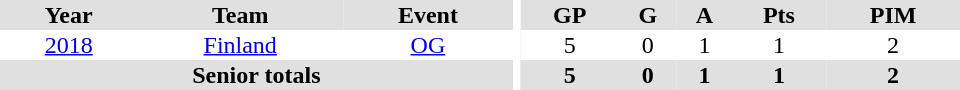<table border="0" cellpadding="1" cellspacing="0" ID="Table3" style="text-align:center; width:40em">
<tr ALIGN="center" bgcolor="#e0e0e0">
<th>Year</th>
<th>Team</th>
<th>Event</th>
<th rowspan="99" bgcolor="#ffffff"></th>
<th>GP</th>
<th>G</th>
<th>A</th>
<th>Pts</th>
<th>PIM</th>
</tr>
<tr>
<td><a href='#'>2018</a></td>
<td><a href='#'>Finland</a></td>
<td><a href='#'>OG</a></td>
<td>5</td>
<td>0</td>
<td>1</td>
<td>1</td>
<td>2</td>
</tr>
<tr bgcolor="#e0e0e0">
<th colspan=3>Senior totals</th>
<th>5</th>
<th>0</th>
<th>1</th>
<th>1</th>
<th>2</th>
</tr>
</table>
